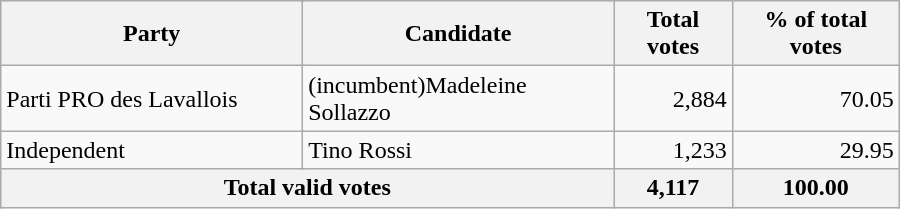<table style="width:600px;" class="wikitable">
<tr style="background-color:#E9E9E9">
<th colspan="2" style="width: 200px">Party</th>
<th colspan="1" style="width: 200px">Candidate</th>
<th align="right">Total votes</th>
<th align="right">% of total votes</th>
</tr>
<tr>
<td colspan="2" align="left">Parti PRO des Lavallois</td>
<td align="left">(incumbent)Madeleine Sollazzo</td>
<td align="right">2,884</td>
<td align="right">70.05</td>
</tr>
<tr>
<td colspan="2" align="left">Independent</td>
<td align="left">Tino Rossi</td>
<td align="right">1,233</td>
<td align="right">29.95</td>
</tr>
<tr bgcolor="#EEEEEE">
<th colspan="3"  align="left">Total valid votes</th>
<th align="right">4,117</th>
<th align="right">100.00</th>
</tr>
</table>
